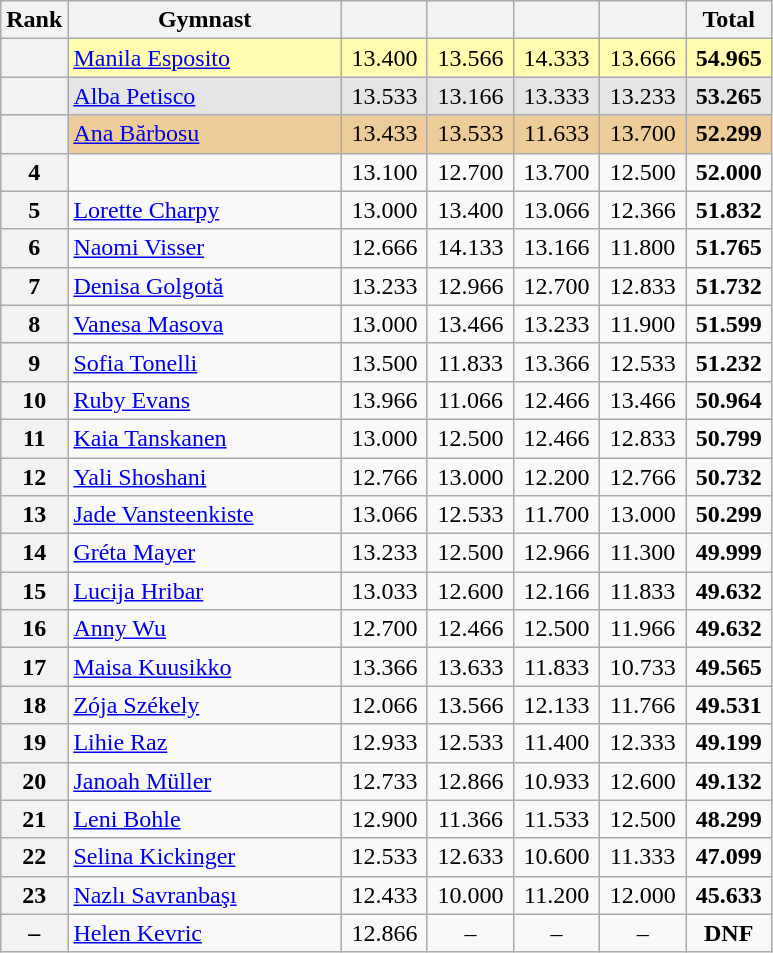<table class="wikitable sortable" style="text-align:center; font-size:100%">
<tr>
<th scope="col" style="width:15px;">Rank</th>
<th scope="col" style="width:175px;">Gymnast</th>
<th scope="col" style="width:50px;"></th>
<th scope="col" style="width:50px;"></th>
<th scope="col" style="width:50px;"></th>
<th scope="col" style="width:50px;"></th>
<th scope="col" style="width:50px;">Total</th>
</tr>
<tr style="background:#fffcaf;">
<th scope="row" style="text-align:center;"></th>
<td style="text-align:left;"> <a href='#'>Manila Esposito</a></td>
<td>13.400</td>
<td>13.566</td>
<td>14.333</td>
<td>13.666</td>
<td><strong>54.965</strong></td>
</tr>
<tr style="background:#e5e5e5;">
<th scope="row" style="text-align:center;"></th>
<td style="text-align:left;"> <a href='#'>Alba Petisco</a></td>
<td>13.533</td>
<td>13.166</td>
<td>13.333</td>
<td>13.233</td>
<td><strong>53.265</strong></td>
</tr>
<tr style="background:#ec9;">
<th scope="row" style="text-align:center;"></th>
<td style="text-align:left;"> <a href='#'>Ana Bărbosu</a></td>
<td>13.433</td>
<td>13.533</td>
<td>11.633</td>
<td>13.700</td>
<td><strong>52.299</strong></td>
</tr>
<tr>
<th>4</th>
<td style="text-align:left;"></td>
<td>13.100</td>
<td>12.700</td>
<td>13.700</td>
<td>12.500</td>
<td><strong>52.000</strong></td>
</tr>
<tr>
<th>5</th>
<td style="text-align:left;"> <a href='#'>Lorette Charpy</a></td>
<td>13.000</td>
<td>13.400</td>
<td>13.066</td>
<td>12.366</td>
<td><strong>51.832</strong></td>
</tr>
<tr>
<th>6</th>
<td style="text-align:left;"> <a href='#'>Naomi Visser</a></td>
<td>12.666</td>
<td>14.133</td>
<td>13.166</td>
<td>11.800</td>
<td><strong>51.765</strong></td>
</tr>
<tr>
<th>7</th>
<td style="text-align:left;"> <a href='#'>Denisa Golgotă</a></td>
<td>13.233</td>
<td>12.966</td>
<td>12.700</td>
<td>12.833</td>
<td><strong>51.732</strong></td>
</tr>
<tr>
<th>8</th>
<td style="text-align:left;"> <a href='#'>Vanesa Masova</a></td>
<td>13.000</td>
<td>13.466</td>
<td>13.233</td>
<td>11.900</td>
<td><strong>51.599</strong></td>
</tr>
<tr>
<th>9</th>
<td style="text-align:left;"> <a href='#'>Sofia Tonelli</a></td>
<td>13.500</td>
<td>11.833</td>
<td>13.366</td>
<td>12.533</td>
<td><strong>51.232</strong></td>
</tr>
<tr>
<th>10</th>
<td style="text-align:left;"> <a href='#'>Ruby Evans</a></td>
<td>13.966</td>
<td>11.066</td>
<td>12.466</td>
<td>13.466</td>
<td><strong>50.964</strong></td>
</tr>
<tr>
<th>11</th>
<td style="text-align:left;"> <a href='#'>Kaia Tanskanen</a></td>
<td>13.000</td>
<td>12.500</td>
<td>12.466</td>
<td>12.833</td>
<td><strong>50.799</strong></td>
</tr>
<tr>
<th>12</th>
<td style="text-align:left;"> <a href='#'>Yali Shoshani</a></td>
<td>12.766</td>
<td>13.000</td>
<td>12.200</td>
<td>12.766</td>
<td><strong>50.732</strong></td>
</tr>
<tr>
<th>13</th>
<td style="text-align:left;"> <a href='#'>Jade Vansteenkiste</a></td>
<td>13.066</td>
<td>12.533</td>
<td>11.700</td>
<td>13.000</td>
<td><strong>50.299</strong></td>
</tr>
<tr>
<th>14</th>
<td style="text-align:left;"> <a href='#'>Gréta Mayer</a></td>
<td>13.233</td>
<td>12.500</td>
<td>12.966</td>
<td>11.300</td>
<td><strong>49.999</strong></td>
</tr>
<tr>
<th>15</th>
<td style="text-align:left;"> <a href='#'>Lucija Hribar</a></td>
<td>13.033</td>
<td>12.600</td>
<td>12.166</td>
<td>11.833</td>
<td><strong>49.632</strong></td>
</tr>
<tr>
<th>16</th>
<td style="text-align:left;"> <a href='#'>Anny Wu</a></td>
<td>12.700</td>
<td>12.466</td>
<td>12.500</td>
<td>11.966</td>
<td><strong>49.632</strong></td>
</tr>
<tr>
<th>17</th>
<td style="text-align:left;"> <a href='#'>Maisa Kuusikko</a></td>
<td>13.366</td>
<td>13.633</td>
<td>11.833</td>
<td>10.733</td>
<td><strong>49.565</strong></td>
</tr>
<tr>
<th>18</th>
<td style="text-align:left;"> <a href='#'>Zója Székely</a></td>
<td>12.066</td>
<td>13.566</td>
<td>12.133</td>
<td>11.766</td>
<td><strong>49.531</strong></td>
</tr>
<tr>
<th>19</th>
<td style="text-align:left;"> <a href='#'>Lihie Raz</a></td>
<td>12.933</td>
<td>12.533</td>
<td>11.400</td>
<td>12.333</td>
<td><strong>49.199</strong></td>
</tr>
<tr>
<th>20</th>
<td style="text-align:left;"> <a href='#'>Janoah Müller</a></td>
<td>12.733</td>
<td>12.866</td>
<td>10.933</td>
<td>12.600</td>
<td><strong>49.132</strong></td>
</tr>
<tr>
<th>21</th>
<td style="text-align:left;"> <a href='#'>Leni Bohle</a></td>
<td>12.900</td>
<td>11.366</td>
<td>11.533</td>
<td>12.500</td>
<td><strong>48.299</strong></td>
</tr>
<tr>
<th>22</th>
<td style="text-align:left;"> <a href='#'>Selina Kickinger</a></td>
<td>12.533</td>
<td>12.633</td>
<td>10.600</td>
<td>11.333</td>
<td><strong>47.099</strong></td>
</tr>
<tr>
<th>23</th>
<td style="text-align:left;"> <a href='#'>Nazlı Savranbaşı</a></td>
<td>12.433</td>
<td>10.000</td>
<td>11.200</td>
<td>12.000</td>
<td><strong>45.633</strong></td>
</tr>
<tr>
<th>–</th>
<td style="text-align:left;"> <a href='#'>Helen Kevric</a></td>
<td>12.866</td>
<td>–</td>
<td>–</td>
<td>–</td>
<td><strong>DNF</strong></td>
</tr>
</table>
